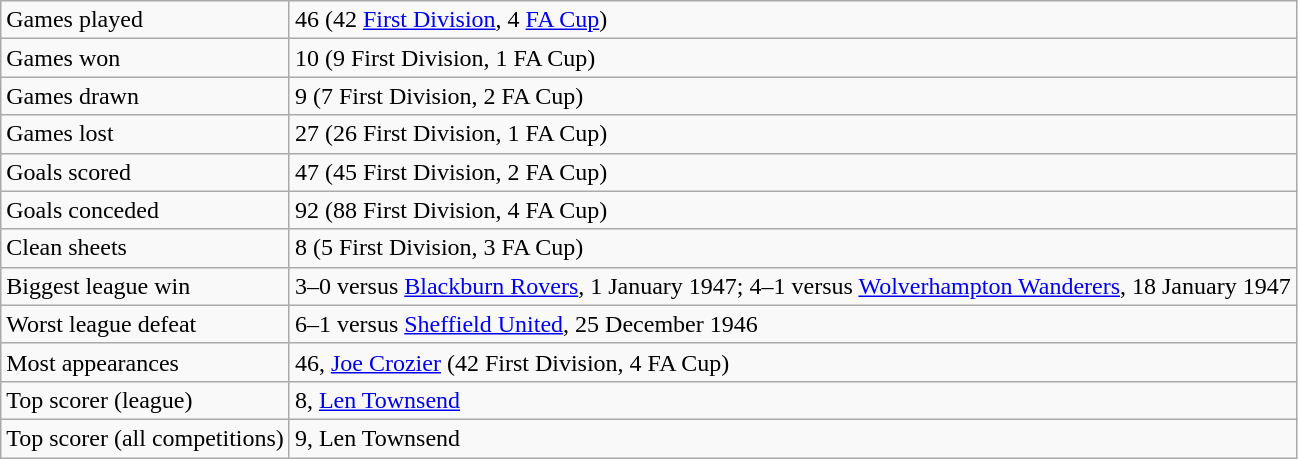<table class="wikitable">
<tr>
<td>Games played</td>
<td>46 (42 <a href='#'>First Division</a>, 4 <a href='#'>FA Cup</a>)</td>
</tr>
<tr>
<td>Games won</td>
<td>10 (9 First Division, 1 FA Cup)</td>
</tr>
<tr>
<td>Games drawn</td>
<td>9 (7 First Division, 2 FA Cup)</td>
</tr>
<tr>
<td>Games lost</td>
<td>27 (26 First Division, 1 FA Cup)</td>
</tr>
<tr>
<td>Goals scored</td>
<td>47 (45 First Division, 2 FA Cup)</td>
</tr>
<tr>
<td>Goals conceded</td>
<td>92 (88 First Division, 4 FA Cup)</td>
</tr>
<tr>
<td>Clean sheets</td>
<td>8 (5 First Division, 3 FA Cup)</td>
</tr>
<tr>
<td>Biggest league win</td>
<td>3–0 versus <a href='#'>Blackburn Rovers</a>, 1 January 1947; 4–1 versus <a href='#'>Wolverhampton Wanderers</a>, 18 January 1947</td>
</tr>
<tr>
<td>Worst league defeat</td>
<td>6–1 versus <a href='#'>Sheffield United</a>, 25 December 1946</td>
</tr>
<tr>
<td>Most appearances</td>
<td>46, <a href='#'>Joe Crozier</a> (42 First Division, 4 FA Cup)</td>
</tr>
<tr>
<td>Top scorer (league)</td>
<td>8, <a href='#'>Len Townsend</a></td>
</tr>
<tr>
<td>Top scorer (all competitions)</td>
<td>9, Len Townsend</td>
</tr>
</table>
